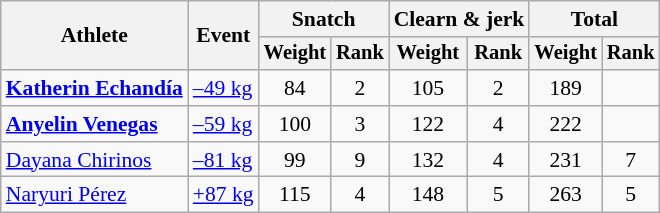<table class=wikitable style=font-size:90%;text-align:center>
<tr>
<th rowspan=2>Athlete</th>
<th rowspan=2>Event</th>
<th colspan=2>Snatch</th>
<th colspan=2>Clearn & jerk</th>
<th colspan=2>Total</th>
</tr>
<tr style=font-size:95%>
<th>Weight</th>
<th>Rank</th>
<th>Weight</th>
<th>Rank</th>
<th>Weight</th>
<th>Rank</th>
</tr>
<tr>
<td align=left><strong><a href='#'>Katherin Echandía</a></strong></td>
<td align=left><a href='#'>–49 kg</a></td>
<td>84</td>
<td>2</td>
<td>105</td>
<td>2</td>
<td>189</td>
<td></td>
</tr>
<tr>
<td align=left><strong><a href='#'>Anyelin Venegas</a></strong></td>
<td align=left><a href='#'>–59 kg</a></td>
<td>100</td>
<td>3</td>
<td>122</td>
<td>4</td>
<td>222</td>
<td></td>
</tr>
<tr>
<td align=left><a href='#'>Dayana Chirinos</a></td>
<td align=left><a href='#'>–81 kg</a></td>
<td>99</td>
<td>9</td>
<td>132</td>
<td>4</td>
<td>231</td>
<td>7</td>
</tr>
<tr>
<td align=left><a href='#'>Naryuri Pérez</a></td>
<td align=left><a href='#'>+87 kg</a></td>
<td>115</td>
<td>4</td>
<td>148</td>
<td>5</td>
<td>263</td>
<td>5</td>
</tr>
</table>
